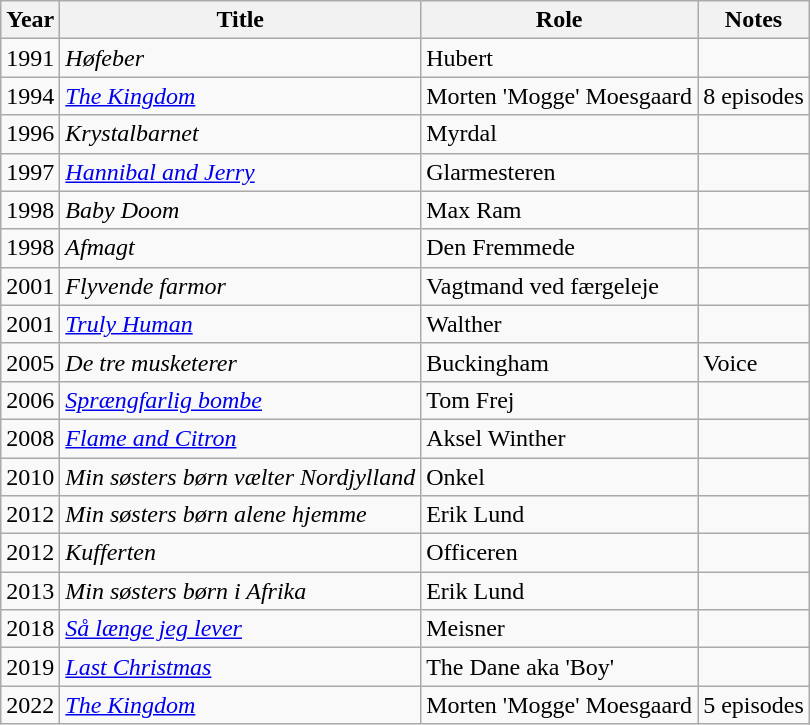<table class="wikitable">
<tr>
<th>Year</th>
<th>Title</th>
<th>Role</th>
<th>Notes</th>
</tr>
<tr>
<td>1991</td>
<td><em>Høfeber</em></td>
<td>Hubert</td>
<td></td>
</tr>
<tr>
<td>1994</td>
<td><em><a href='#'>The Kingdom</a></em></td>
<td>Morten 'Mogge' Moesgaard</td>
<td>8 episodes</td>
</tr>
<tr>
<td>1996</td>
<td><em>Krystalbarnet</em></td>
<td>Myrdal</td>
<td></td>
</tr>
<tr>
<td>1997</td>
<td><em><a href='#'>Hannibal and Jerry</a></em></td>
<td>Glarmesteren</td>
<td></td>
</tr>
<tr>
<td>1998</td>
<td><em>Baby Doom</em></td>
<td>Max Ram</td>
<td></td>
</tr>
<tr>
<td>1998</td>
<td><em>Afmagt</em></td>
<td>Den Fremmede</td>
<td></td>
</tr>
<tr>
<td>2001</td>
<td><em>Flyvende farmor</em></td>
<td>Vagtmand ved færgeleje</td>
<td></td>
</tr>
<tr>
<td>2001</td>
<td><em><a href='#'>Truly Human</a></em></td>
<td>Walther</td>
<td></td>
</tr>
<tr>
<td>2005</td>
<td><em>De tre musketerer</em></td>
<td>Buckingham</td>
<td>Voice</td>
</tr>
<tr>
<td>2006</td>
<td><em><a href='#'>Sprængfarlig bombe</a></em></td>
<td>Tom Frej</td>
<td></td>
</tr>
<tr>
<td>2008</td>
<td><em><a href='#'>Flame and Citron</a></em></td>
<td>Aksel Winther</td>
<td></td>
</tr>
<tr>
<td>2010</td>
<td><em>Min søsters børn vælter Nordjylland</em></td>
<td>Onkel</td>
<td></td>
</tr>
<tr>
<td>2012</td>
<td><em>Min søsters børn alene hjemme</em></td>
<td>Erik Lund</td>
<td></td>
</tr>
<tr>
<td>2012</td>
<td><em>Kufferten</em></td>
<td>Officeren</td>
<td></td>
</tr>
<tr>
<td>2013</td>
<td><em>Min søsters børn i Afrika</em></td>
<td>Erik Lund</td>
<td></td>
</tr>
<tr>
<td>2018</td>
<td><em><a href='#'>Så længe jeg lever</a></em></td>
<td>Meisner</td>
<td></td>
</tr>
<tr>
<td>2019</td>
<td><em><a href='#'>Last Christmas</a></em></td>
<td>The Dane aka 'Boy'</td>
<td></td>
</tr>
<tr>
<td rowspan=2>2022</td>
<td><em><a href='#'>The Kingdom</a></em></td>
<td>Morten 'Mogge' Moesgaard</td>
<td>5 episodes</td>
</tr>
</table>
